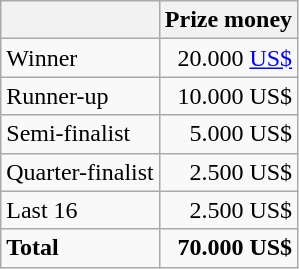<table class="wikitable sortable">
<tr>
<th></th>
<th>Prize money</th>
</tr>
<tr>
<td>Winner</td>
<td style="text-align:right">20.000 <a href='#'>US$</a></td>
</tr>
<tr>
<td>Runner-up</td>
<td style="text-align:right">10.000 US$</td>
</tr>
<tr>
<td>Semi-finalist</td>
<td style="text-align:right">5.000 US$</td>
</tr>
<tr>
<td>Quarter-finalist</td>
<td style="text-align:right">2.500 US$</td>
</tr>
<tr>
<td>Last 16</td>
<td style="text-align:right">2.500 US$</td>
</tr>
<tr>
<td><strong>Total</strong></td>
<td style="text-align:right"><strong>70.000 US$</strong></td>
</tr>
</table>
